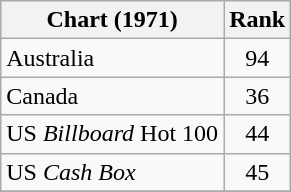<table class="wikitable sortable">
<tr>
<th>Chart (1971)</th>
<th style="text-align:center;">Rank</th>
</tr>
<tr>
<td>Australia </td>
<td style="text-align:center;">94</td>
</tr>
<tr>
<td>Canada </td>
<td style="text-align:center;">36</td>
</tr>
<tr>
<td>US <em>Billboard</em> Hot 100</td>
<td style="text-align:center;">44</td>
</tr>
<tr>
<td>US <em>Cash Box</em> </td>
<td style="text-align:center;">45</td>
</tr>
<tr>
</tr>
</table>
